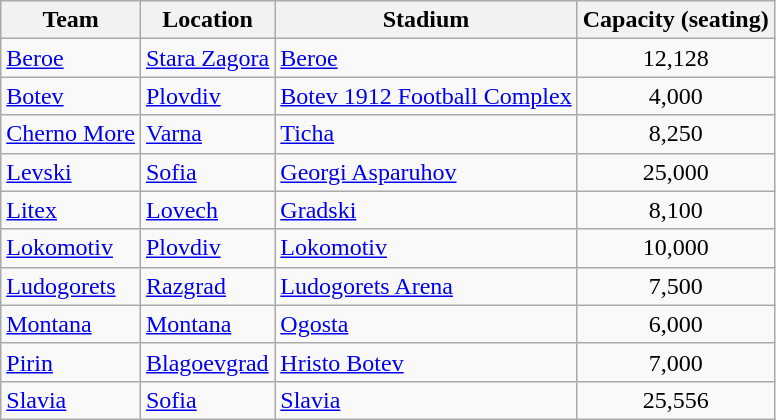<table class="wikitable sortable" style="text-align: left;">
<tr>
<th>Team</th>
<th>Location</th>
<th>Stadium</th>
<th>Capacity (seating)</th>
</tr>
<tr>
<td><a href='#'>Beroe</a></td>
<td><a href='#'>Stara Zagora</a></td>
<td><a href='#'>Beroe</a></td>
<td align="center">12,128</td>
</tr>
<tr>
<td><a href='#'>Botev</a></td>
<td><a href='#'>Plovdiv</a></td>
<td><a href='#'>Botev 1912 Football Complex</a></td>
<td align="center">4,000</td>
</tr>
<tr>
<td><a href='#'>Cherno More</a></td>
<td><a href='#'>Varna</a></td>
<td><a href='#'>Ticha</a></td>
<td align="center">8,250</td>
</tr>
<tr>
<td><a href='#'>Levski</a></td>
<td><a href='#'>Sofia</a></td>
<td><a href='#'>Georgi Asparuhov</a></td>
<td align="center">25,000</td>
</tr>
<tr>
<td><a href='#'>Litex</a></td>
<td><a href='#'>Lovech</a></td>
<td><a href='#'>Gradski</a></td>
<td align="center">8,100</td>
</tr>
<tr>
<td><a href='#'>Lokomotiv</a></td>
<td><a href='#'>Plovdiv</a></td>
<td><a href='#'>Lokomotiv</a></td>
<td align="center">10,000</td>
</tr>
<tr>
<td><a href='#'>Ludogorets</a></td>
<td><a href='#'>Razgrad</a></td>
<td><a href='#'>Ludogorets Arena</a></td>
<td align="center">7,500</td>
</tr>
<tr>
<td><a href='#'>Montana</a></td>
<td><a href='#'>Montana</a></td>
<td><a href='#'>Ogosta</a></td>
<td align="center">6,000</td>
</tr>
<tr>
<td><a href='#'>Pirin</a></td>
<td><a href='#'>Blagoevgrad</a></td>
<td><a href='#'>Hristo Botev</a></td>
<td align="center">7,000</td>
</tr>
<tr>
<td><a href='#'>Slavia</a></td>
<td><a href='#'>Sofia</a></td>
<td><a href='#'>Slavia</a></td>
<td align="center">25,556</td>
</tr>
</table>
